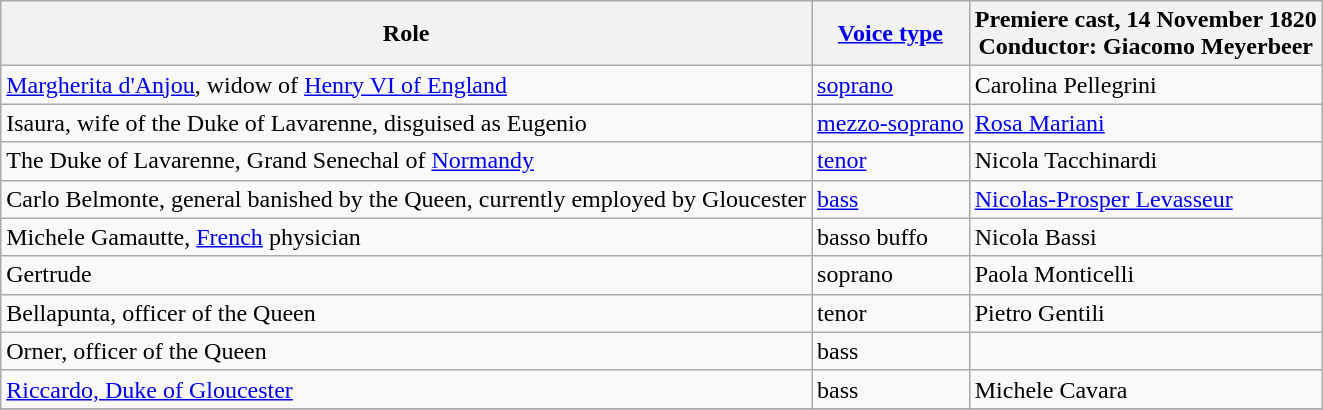<table class="wikitable">
<tr>
<th>Role</th>
<th><a href='#'>Voice type</a></th>
<th>Premiere cast, 14 November 1820<br>Conductor: Giacomo Meyerbeer</th>
</tr>
<tr>
<td><a href='#'>Margherita d'Anjou</a>, widow of <a href='#'>Henry VI of England</a></td>
<td><a href='#'>soprano</a></td>
<td>Carolina Pellegrini</td>
</tr>
<tr>
<td>Isaura, wife of the Duke of Lavarenne, disguised as Eugenio</td>
<td><a href='#'>mezzo-soprano</a></td>
<td><a href='#'>Rosa Mariani</a></td>
</tr>
<tr>
<td>The Duke of Lavarenne, Grand Senechal of <a href='#'>Normandy</a></td>
<td><a href='#'>tenor</a></td>
<td>Nicola Tacchinardi</td>
</tr>
<tr>
<td>Carlo Belmonte, general banished by the Queen, currently employed by Gloucester</td>
<td><a href='#'>bass</a></td>
<td><a href='#'>Nicolas-Prosper Levasseur</a></td>
</tr>
<tr>
<td>Michele Gamautte, <a href='#'>French</a> physician</td>
<td>basso buffo</td>
<td>Nicola Bassi</td>
</tr>
<tr>
<td>Gertrude</td>
<td>soprano</td>
<td>Paola Monticelli</td>
</tr>
<tr>
<td>Bellapunta, officer of the Queen</td>
<td>tenor</td>
<td>Pietro Gentili</td>
</tr>
<tr>
<td>Orner, officer of the Queen</td>
<td>bass</td>
<td></td>
</tr>
<tr>
<td><a href='#'>Riccardo, Duke of Gloucester</a></td>
<td>bass</td>
<td>Michele Cavara</td>
</tr>
<tr>
</tr>
</table>
